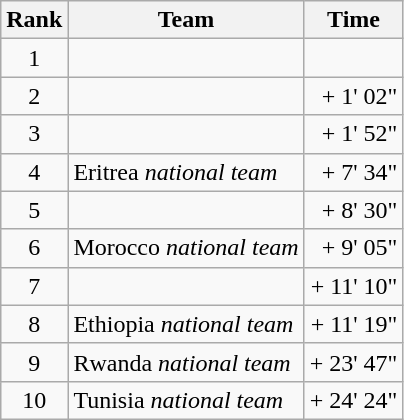<table class="wikitable">
<tr>
<th scope="col">Rank</th>
<th scope="col">Team</th>
<th scope="col">Time</th>
</tr>
<tr>
<td style="text-align:center;">1</td>
<td></td>
<td></td>
</tr>
<tr>
<td style="text-align:center;">2</td>
<td></td>
<td style="text-align:right;">+ 1' 02"</td>
</tr>
<tr>
<td style="text-align:center;">3</td>
<td></td>
<td style="text-align:right;">+ 1' 52"</td>
</tr>
<tr>
<td style="text-align:center;">4</td>
<td>Eritrea <em>national team</em></td>
<td style="text-align:right;">+ 7' 34"</td>
</tr>
<tr>
<td style="text-align:center;">5</td>
<td></td>
<td style="text-align:right;">+ 8' 30"</td>
</tr>
<tr>
<td style="text-align:center;">6</td>
<td>Morocco <em>national team</em></td>
<td style="text-align:right;">+ 9' 05"</td>
</tr>
<tr>
<td style="text-align:center;">7</td>
<td></td>
<td style="text-align:right;">+ 11' 10"</td>
</tr>
<tr>
<td style="text-align:center;">8</td>
<td>Ethiopia <em>national team</em></td>
<td style="text-align:right;">+ 11' 19"</td>
</tr>
<tr>
<td style="text-align:center;">9</td>
<td>Rwanda <em>national team</em></td>
<td style="text-align:right;">+ 23' 47"</td>
</tr>
<tr>
<td style="text-align:center;">10</td>
<td>Tunisia <em>national team</em></td>
<td style="text-align:right;">+ 24' 24"</td>
</tr>
</table>
